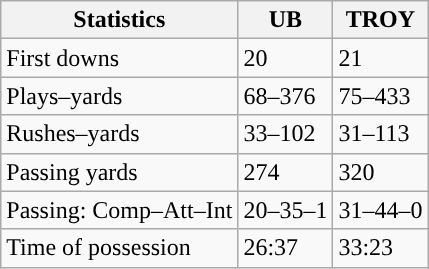<table class="wikitable">
<tr>
<th>Statistics</th>
<th>UB</th>
<th>TROY</th>
</tr>
<tr>
<td>First downs</td>
<td>20</td>
<td>21</td>
</tr>
<tr>
<td>Plays–yards</td>
<td>68–376</td>
<td>75–433</td>
</tr>
<tr>
<td>Rushes–yards</td>
<td>33–102</td>
<td>31–113</td>
</tr>
<tr>
<td>Passing yards</td>
<td>274</td>
<td>320</td>
</tr>
<tr>
<td>Passing: Comp–Att–Int</td>
<td>20–35–1</td>
<td>31–44–0</td>
</tr>
<tr>
<td>Time of possession</td>
<td>26:37</td>
<td>33:23</td>
</tr>
</table>
